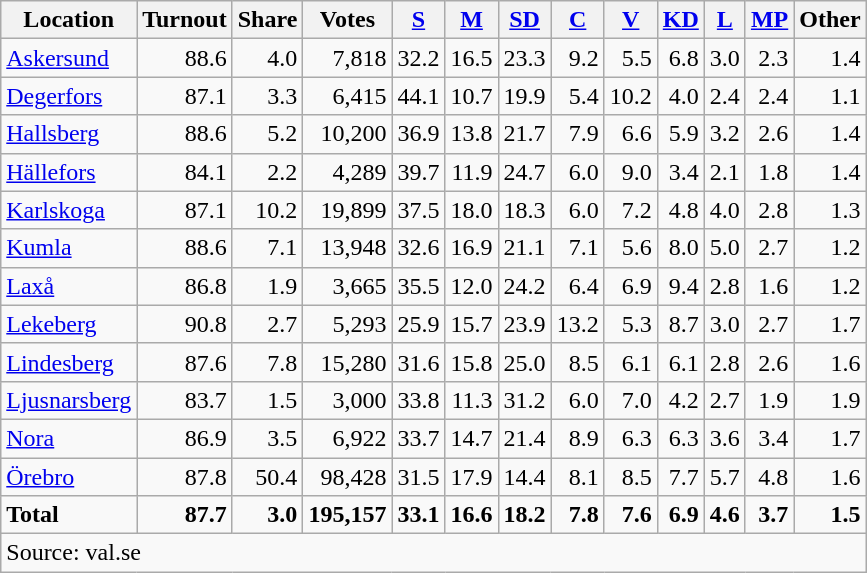<table class="wikitable sortable" style=text-align:right>
<tr>
<th>Location</th>
<th>Turnout</th>
<th>Share</th>
<th>Votes</th>
<th><a href='#'>S</a></th>
<th><a href='#'>M</a></th>
<th><a href='#'>SD</a></th>
<th><a href='#'>C</a></th>
<th><a href='#'>V</a></th>
<th><a href='#'>KD</a></th>
<th><a href='#'>L</a></th>
<th><a href='#'>MP</a></th>
<th>Other</th>
</tr>
<tr>
<td align=left><a href='#'>Askersund</a></td>
<td>88.6</td>
<td>4.0</td>
<td>7,818</td>
<td>32.2</td>
<td>16.5</td>
<td>23.3</td>
<td>9.2</td>
<td>5.5</td>
<td>6.8</td>
<td>3.0</td>
<td>2.3</td>
<td>1.4</td>
</tr>
<tr>
<td align=left><a href='#'>Degerfors</a></td>
<td>87.1</td>
<td>3.3</td>
<td>6,415</td>
<td>44.1</td>
<td>10.7</td>
<td>19.9</td>
<td>5.4</td>
<td>10.2</td>
<td>4.0</td>
<td>2.4</td>
<td>2.4</td>
<td>1.1</td>
</tr>
<tr>
<td align=left><a href='#'>Hallsberg</a></td>
<td>88.6</td>
<td>5.2</td>
<td>10,200</td>
<td>36.9</td>
<td>13.8</td>
<td>21.7</td>
<td>7.9</td>
<td>6.6</td>
<td>5.9</td>
<td>3.2</td>
<td>2.6</td>
<td>1.4</td>
</tr>
<tr>
<td align=left><a href='#'>Hällefors</a></td>
<td>84.1</td>
<td>2.2</td>
<td>4,289</td>
<td>39.7</td>
<td>11.9</td>
<td>24.7</td>
<td>6.0</td>
<td>9.0</td>
<td>3.4</td>
<td>2.1</td>
<td>1.8</td>
<td>1.4</td>
</tr>
<tr>
<td align=left><a href='#'>Karlskoga</a></td>
<td>87.1</td>
<td>10.2</td>
<td>19,899</td>
<td>37.5</td>
<td>18.0</td>
<td>18.3</td>
<td>6.0</td>
<td>7.2</td>
<td>4.8</td>
<td>4.0</td>
<td>2.8</td>
<td>1.3</td>
</tr>
<tr>
<td align=left><a href='#'>Kumla</a></td>
<td>88.6</td>
<td>7.1</td>
<td>13,948</td>
<td>32.6</td>
<td>16.9</td>
<td>21.1</td>
<td>7.1</td>
<td>5.6</td>
<td>8.0</td>
<td>5.0</td>
<td>2.7</td>
<td>1.2</td>
</tr>
<tr>
<td align=left><a href='#'>Laxå</a></td>
<td>86.8</td>
<td>1.9</td>
<td>3,665</td>
<td>35.5</td>
<td>12.0</td>
<td>24.2</td>
<td>6.4</td>
<td>6.9</td>
<td>9.4</td>
<td>2.8</td>
<td>1.6</td>
<td>1.2</td>
</tr>
<tr>
<td align=left><a href='#'>Lekeberg</a></td>
<td>90.8</td>
<td>2.7</td>
<td>5,293</td>
<td>25.9</td>
<td>15.7</td>
<td>23.9</td>
<td>13.2</td>
<td>5.3</td>
<td>8.7</td>
<td>3.0</td>
<td>2.7</td>
<td>1.7</td>
</tr>
<tr>
<td align=left><a href='#'>Lindesberg</a></td>
<td>87.6</td>
<td>7.8</td>
<td>15,280</td>
<td>31.6</td>
<td>15.8</td>
<td>25.0</td>
<td>8.5</td>
<td>6.1</td>
<td>6.1</td>
<td>2.8</td>
<td>2.6</td>
<td>1.6</td>
</tr>
<tr>
<td align=left><a href='#'>Ljusnarsberg</a></td>
<td>83.7</td>
<td>1.5</td>
<td>3,000</td>
<td>33.8</td>
<td>11.3</td>
<td>31.2</td>
<td>6.0</td>
<td>7.0</td>
<td>4.2</td>
<td>2.7</td>
<td>1.9</td>
<td>1.9</td>
</tr>
<tr>
<td align=left><a href='#'>Nora</a></td>
<td>86.9</td>
<td>3.5</td>
<td>6,922</td>
<td>33.7</td>
<td>14.7</td>
<td>21.4</td>
<td>8.9</td>
<td>6.3</td>
<td>6.3</td>
<td>3.6</td>
<td>3.4</td>
<td>1.7</td>
</tr>
<tr>
<td align=left><a href='#'>Örebro</a></td>
<td>87.8</td>
<td>50.4</td>
<td>98,428</td>
<td>31.5</td>
<td>17.9</td>
<td>14.4</td>
<td>8.1</td>
<td>8.5</td>
<td>7.7</td>
<td>5.7</td>
<td>4.8</td>
<td>1.6</td>
</tr>
<tr>
<td align=left><strong>Total</strong></td>
<td><strong>87.7</strong></td>
<td><strong>3.0</strong></td>
<td><strong>195,157</strong></td>
<td><strong>33.1</strong></td>
<td><strong>16.6</strong></td>
<td><strong>18.2</strong></td>
<td><strong>7.8</strong></td>
<td><strong>7.6</strong></td>
<td><strong>6.9</strong></td>
<td><strong>4.6</strong></td>
<td><strong>3.7</strong></td>
<td><strong>1.5</strong></td>
</tr>
<tr>
<td align=left colspan=13>Source: val.se</td>
</tr>
</table>
